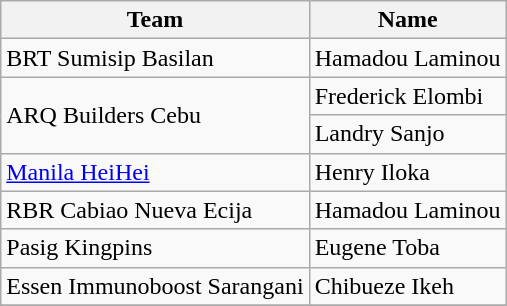<table class="wikitable">
<tr>
<th>Team</th>
<th>Name</th>
</tr>
<tr>
<td>BRT Sumisip Basilan</td>
<td> Hamadou Laminou</td>
</tr>
<tr>
<td rowspan=2>ARQ Builders Cebu</td>
<td> Frederick Elombi</td>
</tr>
<tr>
<td> Landry Sanjo</td>
</tr>
<tr>
<td><a href='#'>Manila HeiHei</a></td>
<td> Henry Iloka</td>
</tr>
<tr>
<td>RBR Cabiao Nueva Ecija</td>
<td> Hamadou Laminou</td>
</tr>
<tr>
<td>Pasig Kingpins</td>
<td> Eugene Toba</td>
</tr>
<tr>
<td>Essen Immunoboost Sarangani</td>
<td> Chibueze Ikeh</td>
</tr>
<tr>
</tr>
</table>
